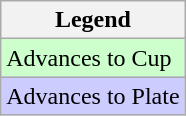<table class="wikitable">
<tr>
<th>Legend</th>
</tr>
<tr bgcolor=ccffcc>
<td>Advances to Cup</td>
</tr>
<tr bgcolor=ccccff>
<td>Advances to Plate</td>
</tr>
</table>
